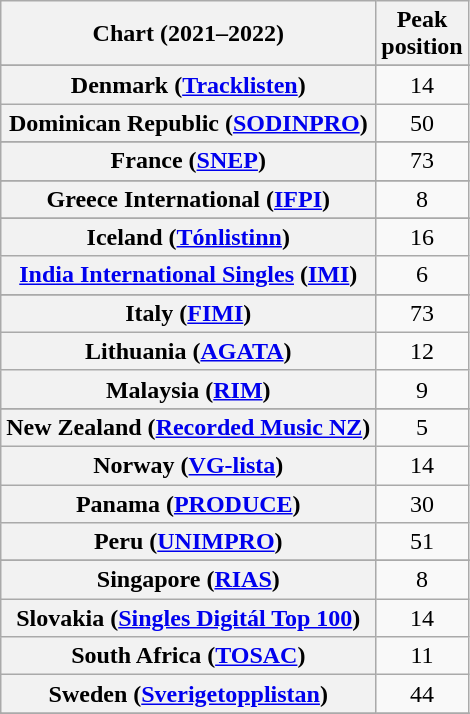<table class="wikitable sortable plainrowheaders" style="text-align:center">
<tr>
<th scope="col">Chart (2021–2022)</th>
<th scope="col">Peak<br>position</th>
</tr>
<tr>
</tr>
<tr>
</tr>
<tr>
</tr>
<tr>
</tr>
<tr>
</tr>
<tr>
<th scope="row">Denmark (<a href='#'>Tracklisten</a>)</th>
<td>14</td>
</tr>
<tr>
<th scope="row">Dominican Republic (<a href='#'>SODINPRO</a>)</th>
<td>50</td>
</tr>
<tr>
</tr>
<tr>
<th scope="row">France (<a href='#'>SNEP</a>)</th>
<td>73</td>
</tr>
<tr>
</tr>
<tr>
</tr>
<tr>
<th scope="row">Greece International (<a href='#'>IFPI</a>)</th>
<td>8</td>
</tr>
<tr>
</tr>
<tr>
<th scope="row">Iceland (<a href='#'>Tónlistinn</a>)</th>
<td>16</td>
</tr>
<tr>
<th scope="row"><a href='#'>India International Singles</a> (<a href='#'>IMI</a>)</th>
<td>6</td>
</tr>
<tr>
</tr>
<tr>
<th scope="row">Italy (<a href='#'>FIMI</a>)</th>
<td>73</td>
</tr>
<tr>
<th scope="row">Lithuania (<a href='#'>AGATA</a>)</th>
<td>12</td>
</tr>
<tr>
<th scope="row">Malaysia (<a href='#'>RIM</a>)</th>
<td>9</td>
</tr>
<tr>
</tr>
<tr>
<th scope="row">New Zealand (<a href='#'>Recorded Music NZ</a>)</th>
<td>5</td>
</tr>
<tr>
<th scope="row">Norway (<a href='#'>VG-lista</a>)</th>
<td>14</td>
</tr>
<tr>
<th scope="row">Panama (<a href='#'>PRODUCE</a>)</th>
<td>30</td>
</tr>
<tr>
<th scope="row">Peru (<a href='#'>UNIMPRO</a>)</th>
<td>51</td>
</tr>
<tr>
</tr>
<tr>
<th scope="row">Singapore (<a href='#'>RIAS</a>)</th>
<td>8</td>
</tr>
<tr>
<th scope="row">Slovakia (<a href='#'>Singles Digitál Top 100</a>)</th>
<td>14</td>
</tr>
<tr>
<th scope="row">South Africa (<a href='#'>TOSAC</a>)</th>
<td>11</td>
</tr>
<tr>
<th scope="row">Sweden (<a href='#'>Sverigetopplistan</a>)</th>
<td>44</td>
</tr>
<tr>
</tr>
<tr>
</tr>
<tr>
</tr>
<tr>
</tr>
<tr>
</tr>
<tr>
</tr>
<tr>
</tr>
<tr>
</tr>
<tr>
</tr>
</table>
